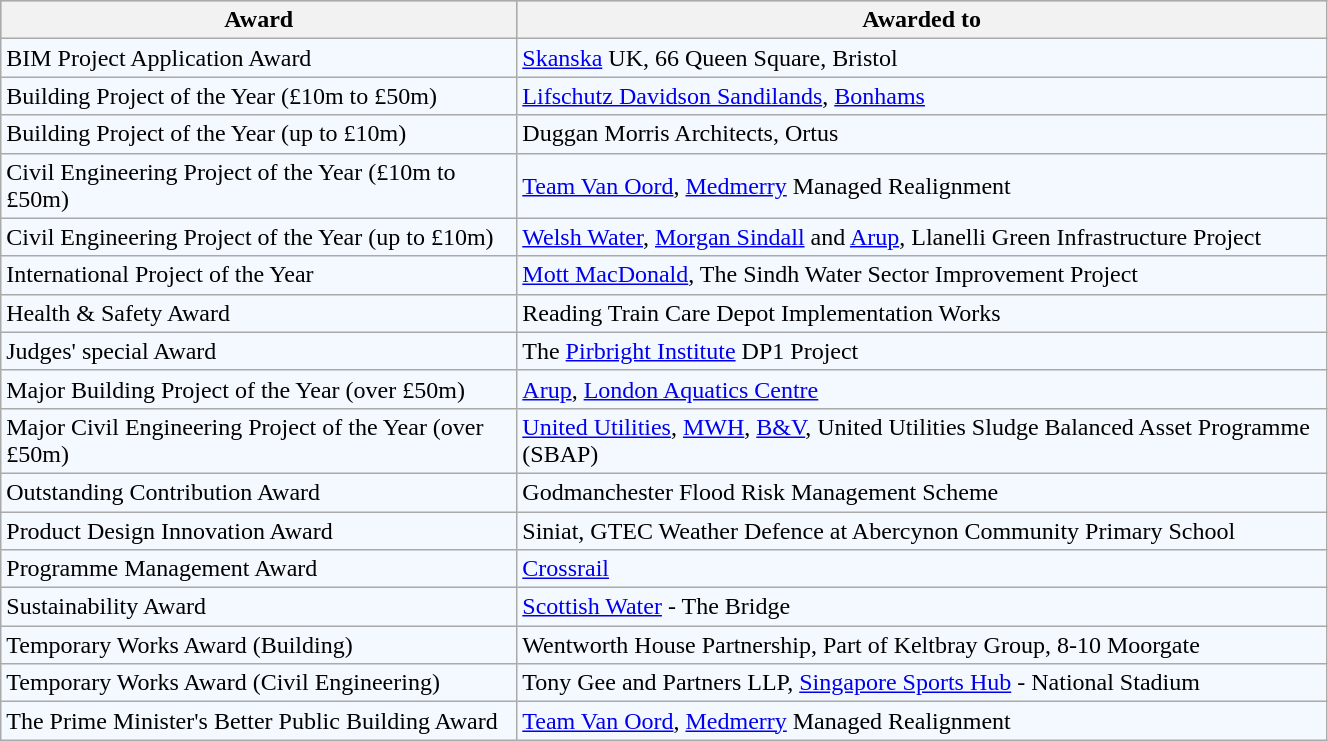<table class="wikitable mw-collapsible mw-collapsed" border="0" cellpadding="2" cellspacing="2" align="center" width="70%">
<tr bgcolor="#99CCFF">
<th align="left" valign="top">Award</th>
<th align="left" valign="top">Awarded to</th>
</tr>
<tr bgcolor="#F4F9FF">
<td>BIM Project Application Award</td>
<td><a href='#'>Skanska</a> UK, 66 Queen Square, Bristol</td>
</tr>
<tr bgcolor="#F4F9FF">
<td>Building Project of the Year (£10m to £50m)</td>
<td><a href='#'>Lifschutz Davidson Sandilands</a>, <a href='#'>Bonhams</a></td>
</tr>
<tr bgcolor="#F4F9FF">
<td>Building Project of the Year (up to £10m)</td>
<td>Duggan Morris Architects, Ortus</td>
</tr>
<tr bgcolor="#F4F9FF">
<td>Civil Engineering Project of the Year (£10m to £50m)</td>
<td><a href='#'>Team Van Oord</a>, <a href='#'>Medmerry</a> Managed Realignment</td>
</tr>
<tr bgcolor="#F4F9FF">
<td>Civil Engineering Project of the Year (up to £10m)</td>
<td><a href='#'>Welsh Water</a>, <a href='#'>Morgan Sindall</a> and <a href='#'>Arup</a>, Llanelli Green Infrastructure Project</td>
</tr>
<tr bgcolor="#F4F9FF">
<td>International Project of the Year</td>
<td><a href='#'>Mott MacDonald</a>, The Sindh Water Sector Improvement Project</td>
</tr>
<tr bgcolor="#F4F9FF">
<td>Health & Safety Award</td>
<td>Reading Train Care Depot Implementation Works</td>
</tr>
<tr bgcolor="#F4F9FF">
<td>Judges' special Award</td>
<td>The <a href='#'>Pirbright Institute</a> DP1 Project</td>
</tr>
<tr bgcolor="#F4F9FF">
<td>Major Building Project of the Year (over £50m)</td>
<td><a href='#'>Arup</a>, <a href='#'>London Aquatics Centre</a></td>
</tr>
<tr bgcolor="#F4F9FF">
<td>Major Civil Engineering Project of the Year (over £50m)</td>
<td><a href='#'>United Utilities</a>, <a href='#'>MWH</a>, <a href='#'>B&V</a>, United Utilities Sludge Balanced Asset Programme (SBAP)</td>
</tr>
<tr bgcolor="#F4F9FF">
<td>Outstanding Contribution Award</td>
<td>Godmanchester Flood Risk Management Scheme</td>
</tr>
<tr bgcolor="#F4F9FF">
<td>Product Design Innovation Award</td>
<td>Siniat, GTEC Weather Defence at Abercynon Community Primary School</td>
</tr>
<tr bgcolor="#F4F9FF">
<td>Programme Management Award</td>
<td><a href='#'>Crossrail</a></td>
</tr>
<tr bgcolor="#F4F9FF">
<td>Sustainability Award</td>
<td><a href='#'>Scottish Water</a> - The Bridge</td>
</tr>
<tr bgcolor="#F4F9FF">
<td>Temporary Works Award (Building)</td>
<td>Wentworth House Partnership, Part of Keltbray Group, 8-10 Moorgate</td>
</tr>
<tr bgcolor="#F4F9FF">
<td>Temporary Works Award (Civil Engineering)</td>
<td>Tony Gee and Partners LLP, <a href='#'>Singapore Sports Hub</a> - National Stadium</td>
</tr>
<tr bgcolor="#F4F9FF">
<td>The Prime Minister's Better Public Building Award</td>
<td><a href='#'>Team Van Oord</a>, <a href='#'>Medmerry</a> Managed Realignment</td>
</tr>
</table>
